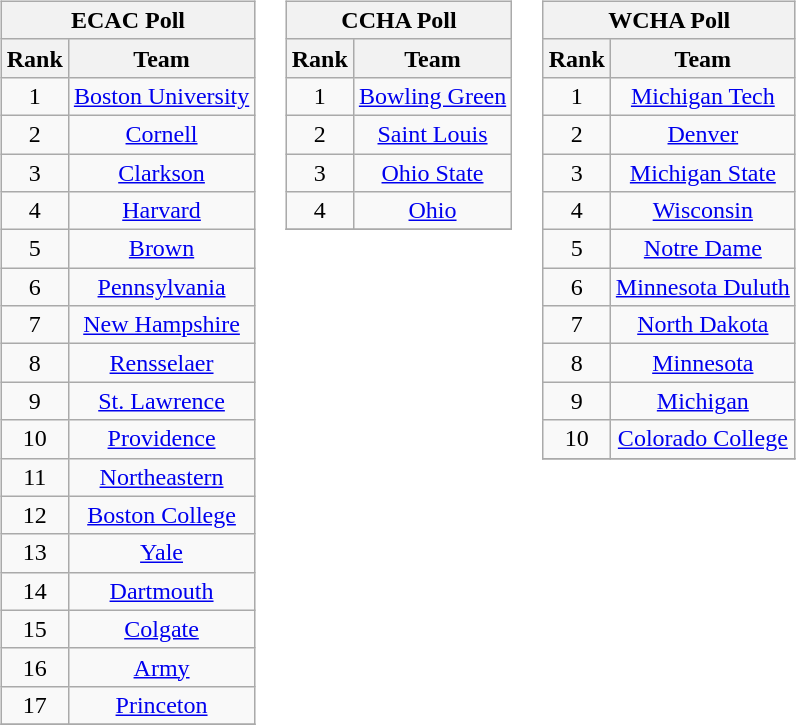<table>
<tr style="vertical-align:top;">
<td><br><table class="wikitable" style="text-align:center;">
<tr>
<th colspan=2><strong>ECAC Poll</strong></th>
</tr>
<tr>
<th>Rank</th>
<th>Team</th>
</tr>
<tr>
<td>1</td>
<td><a href='#'>Boston University</a></td>
</tr>
<tr>
<td>2</td>
<td><a href='#'>Cornell</a></td>
</tr>
<tr>
<td>3</td>
<td><a href='#'>Clarkson</a></td>
</tr>
<tr>
<td>4</td>
<td><a href='#'>Harvard</a></td>
</tr>
<tr>
<td>5</td>
<td><a href='#'>Brown</a></td>
</tr>
<tr>
<td>6</td>
<td><a href='#'>Pennsylvania</a></td>
</tr>
<tr>
<td>7</td>
<td><a href='#'>New Hampshire</a></td>
</tr>
<tr>
<td>8</td>
<td><a href='#'>Rensselaer</a></td>
</tr>
<tr>
<td>9</td>
<td><a href='#'>St. Lawrence</a></td>
</tr>
<tr>
<td>10</td>
<td><a href='#'>Providence</a></td>
</tr>
<tr>
<td>11</td>
<td><a href='#'>Northeastern</a></td>
</tr>
<tr>
<td>12</td>
<td><a href='#'>Boston College</a></td>
</tr>
<tr>
<td>13</td>
<td><a href='#'>Yale</a></td>
</tr>
<tr>
<td>14</td>
<td><a href='#'>Dartmouth</a></td>
</tr>
<tr>
<td>15</td>
<td><a href='#'>Colgate</a></td>
</tr>
<tr>
<td>16</td>
<td><a href='#'>Army</a></td>
</tr>
<tr>
<td>17</td>
<td><a href='#'>Princeton</a></td>
</tr>
<tr>
</tr>
</table>
</td>
<td><br><table class="wikitable" style="text-align:center;">
<tr>
<th colspan=2><strong>CCHA Poll</strong></th>
</tr>
<tr>
<th>Rank</th>
<th>Team</th>
</tr>
<tr>
<td>1</td>
<td><a href='#'>Bowling Green</a></td>
</tr>
<tr>
<td>2</td>
<td><a href='#'>Saint Louis</a></td>
</tr>
<tr>
<td>3</td>
<td><a href='#'>Ohio State</a></td>
</tr>
<tr>
<td>4</td>
<td><a href='#'>Ohio</a></td>
</tr>
<tr>
</tr>
</table>
</td>
<td><br><table class="wikitable" style="text-align:center;">
<tr>
<th colspan=2><strong>WCHA Poll</strong></th>
</tr>
<tr>
<th>Rank</th>
<th>Team</th>
</tr>
<tr>
<td>1</td>
<td><a href='#'>Michigan Tech</a></td>
</tr>
<tr>
<td>2</td>
<td><a href='#'>Denver</a></td>
</tr>
<tr>
<td>3</td>
<td><a href='#'>Michigan State</a></td>
</tr>
<tr>
<td>4</td>
<td><a href='#'>Wisconsin</a></td>
</tr>
<tr>
<td>5</td>
<td><a href='#'>Notre Dame</a></td>
</tr>
<tr>
<td>6</td>
<td><a href='#'>Minnesota Duluth</a></td>
</tr>
<tr>
<td>7</td>
<td><a href='#'>North Dakota</a></td>
</tr>
<tr>
<td>8</td>
<td><a href='#'>Minnesota</a></td>
</tr>
<tr>
<td>9</td>
<td><a href='#'>Michigan</a></td>
</tr>
<tr>
<td>10</td>
<td><a href='#'>Colorado College</a></td>
</tr>
<tr>
</tr>
</table>
</td>
</tr>
</table>
